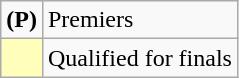<table class=wikitable>
<tr>
<td><strong>(P)</strong></td>
<td>Premiers</td>
</tr>
<tr>
<td bgcolor=FFFFBB></td>
<td>Qualified for finals</td>
</tr>
</table>
